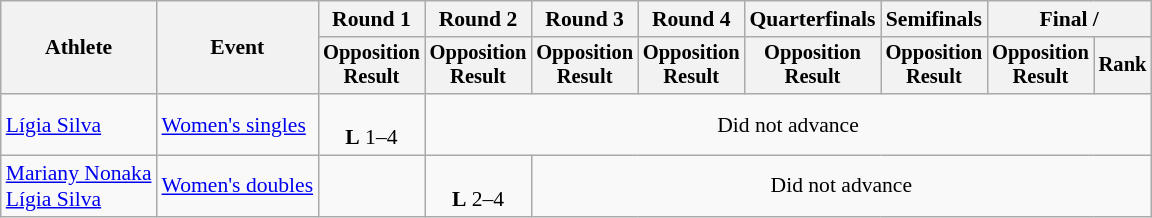<table class="wikitable" style="font-size:90%">
<tr>
<th rowspan="2">Athlete</th>
<th rowspan="2">Event</th>
<th>Round 1</th>
<th>Round 2</th>
<th>Round 3</th>
<th>Round 4</th>
<th>Quarterfinals</th>
<th>Semifinals</th>
<th colspan=2>Final / </th>
</tr>
<tr style="font-size:95%">
<th>Opposition<br>Result</th>
<th>Opposition<br>Result</th>
<th>Opposition<br>Result</th>
<th>Opposition<br>Result</th>
<th>Opposition<br>Result</th>
<th>Opposition<br>Result</th>
<th>Opposition<br>Result</th>
<th>Rank</th>
</tr>
<tr align=center>
<td align=left><a href='#'>Lígia Silva</a></td>
<td align=left><a href='#'>Women's singles</a></td>
<td><br><strong>L</strong> 1–4</td>
<td colspan=7>Did not advance</td>
</tr>
<tr align=center>
<td align=left><a href='#'>Mariany Nonaka</a><br><a href='#'>Lígia Silva</a></td>
<td align=left><a href='#'>Women's doubles</a></td>
<td></td>
<td><br><strong>L</strong> 2–4</td>
<td colspan=6>Did not advance</td>
</tr>
</table>
